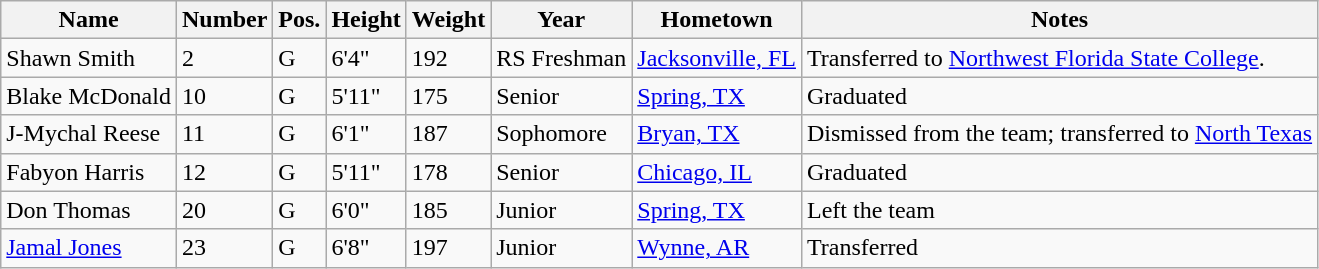<table class="wikitable sortable" border="1">
<tr>
<th>Name</th>
<th>Number</th>
<th>Pos.</th>
<th>Height</th>
<th>Weight</th>
<th>Year</th>
<th>Hometown</th>
<th class="unsortable">Notes</th>
</tr>
<tr>
<td>Shawn Smith</td>
<td>2</td>
<td>G</td>
<td>6'4"</td>
<td>192</td>
<td>RS Freshman</td>
<td><a href='#'>Jacksonville, FL</a></td>
<td>Transferred to <a href='#'>Northwest Florida State College</a>.</td>
</tr>
<tr>
<td>Blake McDonald</td>
<td>10</td>
<td>G</td>
<td>5'11"</td>
<td>175</td>
<td>Senior</td>
<td><a href='#'>Spring, TX</a></td>
<td>Graduated</td>
</tr>
<tr>
<td>J-Mychal Reese</td>
<td>11</td>
<td>G</td>
<td>6'1"</td>
<td>187</td>
<td>Sophomore</td>
<td><a href='#'>Bryan, TX</a></td>
<td>Dismissed from the team; transferred to <a href='#'>North Texas</a></td>
</tr>
<tr>
<td>Fabyon Harris</td>
<td>12</td>
<td>G</td>
<td>5'11"</td>
<td>178</td>
<td>Senior</td>
<td><a href='#'>Chicago, IL</a></td>
<td>Graduated</td>
</tr>
<tr>
<td>Don Thomas</td>
<td>20</td>
<td>G</td>
<td>6'0"</td>
<td>185</td>
<td>Junior</td>
<td><a href='#'>Spring, TX</a></td>
<td>Left the team</td>
</tr>
<tr>
<td><a href='#'>Jamal Jones</a></td>
<td>23</td>
<td>G</td>
<td>6'8"</td>
<td>197</td>
<td>Junior</td>
<td><a href='#'>Wynne, AR</a></td>
<td>Transferred</td>
</tr>
</table>
